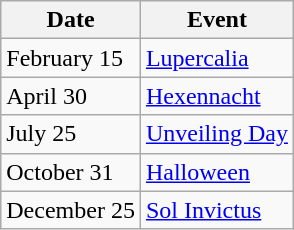<table class="wikitable">
<tr>
<th>Date</th>
<th>Event</th>
</tr>
<tr>
<td>February 15</td>
<td><a href='#'>Lupercalia</a></td>
</tr>
<tr>
<td>April 30</td>
<td><a href='#'>Hexennacht</a></td>
</tr>
<tr>
<td>July 25</td>
<td><a href='#'>Unveiling Day</a></td>
</tr>
<tr>
<td>October 31</td>
<td><a href='#'>Halloween</a></td>
</tr>
<tr>
<td>December 25</td>
<td><a href='#'>Sol Invictus</a></td>
</tr>
</table>
